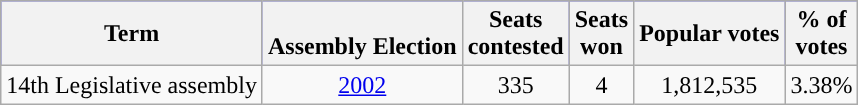<table class="wikitable sortable" style="text-align:center;">
<tr style="background:#00f;">
<th style="background-color:">Term</th>
<th style="background-color:"><br>Assembly Election</th>
<th style="background-color:">Seats<br>contested</th>
<th style="background-color:">Seats<br>won</th>
<th style="background-color:">Popular votes</th>
<th style="background-color:">% of<br> votes</th>
</tr>
<tr>
<td>14th Legislative assembly</td>
<td><a href='#'>2002</a></td>
<td>335</td>
<td>4</td>
<td>1,812,535</td>
<td>3.38%</td>
</tr>
</table>
